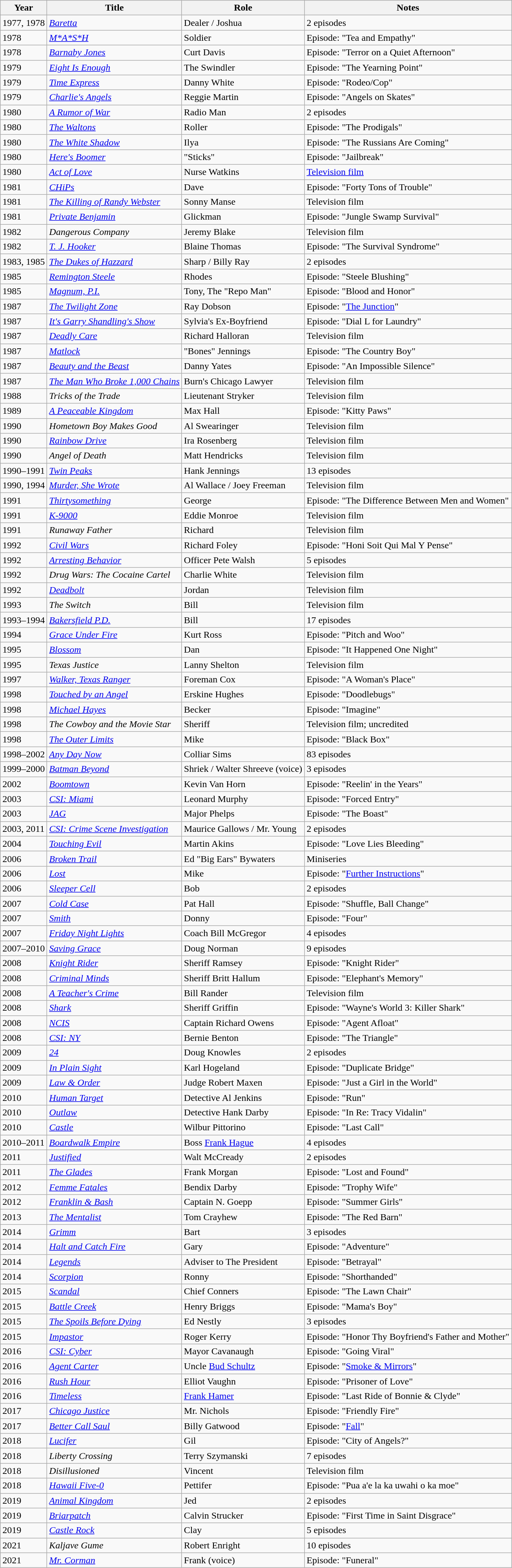<table class = "wikitable sortable">
<tr>
<th>Year</th>
<th>Title</th>
<th>Role</th>
<th class = "unsortable">Notes</th>
</tr>
<tr>
<td>1977, 1978</td>
<td><em><a href='#'>Baretta</a></em></td>
<td>Dealer / Joshua</td>
<td>2 episodes</td>
</tr>
<tr>
<td>1978</td>
<td><em><a href='#'>M*A*S*H</a></em></td>
<td>Soldier</td>
<td>Episode: "Tea and Empathy"</td>
</tr>
<tr>
<td>1978</td>
<td><em><a href='#'>Barnaby Jones</a></em></td>
<td>Curt Davis</td>
<td>Episode: "Terror on a Quiet Afternoon"</td>
</tr>
<tr>
<td>1979</td>
<td><em><a href='#'>Eight Is Enough</a></em></td>
<td>The Swindler</td>
<td>Episode: "The Yearning Point"</td>
</tr>
<tr>
<td>1979</td>
<td><em><a href='#'>Time Express</a></em></td>
<td>Danny White</td>
<td>Episode: "Rodeo/Cop"</td>
</tr>
<tr>
<td>1979</td>
<td><em><a href='#'>Charlie's Angels</a></em></td>
<td>Reggie Martin</td>
<td>Episode: "Angels on Skates"</td>
</tr>
<tr>
<td>1980</td>
<td><em><a href='#'>A Rumor of War</a></em></td>
<td>Radio Man</td>
<td>2 episodes</td>
</tr>
<tr>
<td>1980</td>
<td><em><a href='#'>The Waltons</a></em></td>
<td>Roller</td>
<td>Episode: "The Prodigals"</td>
</tr>
<tr>
<td>1980</td>
<td><em><a href='#'>The White Shadow</a></em></td>
<td>Ilya</td>
<td>Episode: "The Russians Are Coming"</td>
</tr>
<tr>
<td>1980</td>
<td><em><a href='#'>Here's Boomer</a></em></td>
<td>"Sticks"</td>
<td>Episode: "Jailbreak"</td>
</tr>
<tr>
<td>1980</td>
<td><em><a href='#'>Act of Love</a></em></td>
<td>Nurse Watkins</td>
<td><a href='#'>Television film</a></td>
</tr>
<tr>
<td>1981</td>
<td><em><a href='#'>CHiPs</a></em></td>
<td>Dave</td>
<td>Episode: "Forty Tons of Trouble"</td>
</tr>
<tr>
<td>1981</td>
<td><em><a href='#'>The Killing of Randy Webster</a></em></td>
<td>Sonny Manse</td>
<td>Television film</td>
</tr>
<tr>
<td>1981</td>
<td><em><a href='#'>Private Benjamin</a></em></td>
<td>Glickman</td>
<td>Episode: "Jungle Swamp Survival"</td>
</tr>
<tr>
<td>1982</td>
<td><em>Dangerous Company</em></td>
<td>Jeremy Blake</td>
<td>Television film</td>
</tr>
<tr>
<td>1982</td>
<td><em><a href='#'>T. J. Hooker</a></em></td>
<td>Blaine Thomas</td>
<td>Episode: "The Survival Syndrome"</td>
</tr>
<tr>
<td>1983, 1985</td>
<td><em><a href='#'>The Dukes of Hazzard</a></em></td>
<td>Sharp / Billy Ray</td>
<td>2 episodes</td>
</tr>
<tr>
<td>1985</td>
<td><em><a href='#'>Remington Steele</a></em></td>
<td>Rhodes</td>
<td>Episode: "Steele Blushing"</td>
</tr>
<tr>
<td>1985</td>
<td><em><a href='#'>Magnum, P.I.</a></em></td>
<td>Tony, The "Repo Man"</td>
<td>Episode: "Blood and Honor"</td>
</tr>
<tr>
<td>1987</td>
<td><em><a href='#'>The Twilight Zone</a></em></td>
<td>Ray Dobson</td>
<td>Episode: "<a href='#'>The Junction</a>"</td>
</tr>
<tr>
<td>1987</td>
<td><em><a href='#'>It's Garry Shandling's Show</a></em></td>
<td>Sylvia's Ex-Boyfriend</td>
<td>Episode: "Dial L for Laundry"</td>
</tr>
<tr>
<td>1987</td>
<td><em><a href='#'>Deadly Care</a></em></td>
<td>Richard Halloran</td>
<td>Television film</td>
</tr>
<tr>
<td>1987</td>
<td><em><a href='#'>Matlock</a></em></td>
<td>"Bones" Jennings</td>
<td>Episode: "The Country Boy"</td>
</tr>
<tr>
<td>1987</td>
<td><em><a href='#'>Beauty and the Beast</a></em></td>
<td>Danny Yates</td>
<td>Episode: "An Impossible Silence"</td>
</tr>
<tr>
<td>1987</td>
<td><em><a href='#'>The Man Who Broke 1,000 Chains</a></em></td>
<td>Burn's Chicago Lawyer</td>
<td>Television film</td>
</tr>
<tr>
<td>1988</td>
<td><em>Tricks of the Trade</em></td>
<td>Lieutenant Stryker</td>
<td>Television film</td>
</tr>
<tr>
<td>1989</td>
<td><em><a href='#'>A Peaceable Kingdom</a></em></td>
<td>Max Hall</td>
<td>Episode: "Kitty Paws"</td>
</tr>
<tr>
<td>1990</td>
<td><em>Hometown Boy Makes Good</em></td>
<td>Al Swearinger</td>
<td>Television film</td>
</tr>
<tr>
<td>1990</td>
<td><em><a href='#'>Rainbow Drive</a></em></td>
<td>Ira Rosenberg</td>
<td>Television film</td>
</tr>
<tr>
<td>1990</td>
<td><em>Angel of Death</em></td>
<td>Matt Hendricks</td>
<td>Television film</td>
</tr>
<tr>
<td>1990–1991</td>
<td><em><a href='#'>Twin Peaks</a></em></td>
<td>Hank Jennings</td>
<td>13 episodes</td>
</tr>
<tr>
<td>1990, 1994</td>
<td><em><a href='#'>Murder, She Wrote</a></em></td>
<td>Al Wallace / Joey Freeman</td>
<td>Television film</td>
</tr>
<tr>
<td>1991</td>
<td><em><a href='#'>Thirtysomething</a></em></td>
<td>George</td>
<td>Episode: "The Difference Between Men and Women"</td>
</tr>
<tr>
<td>1991</td>
<td><em><a href='#'>K-9000</a></em></td>
<td>Eddie Monroe</td>
<td>Television film</td>
</tr>
<tr>
<td>1991</td>
<td><em>Runaway Father</em></td>
<td>Richard</td>
<td>Television film</td>
</tr>
<tr>
<td>1992</td>
<td><em><a href='#'>Civil Wars</a></em></td>
<td>Richard Foley</td>
<td>Episode: "Honi Soit Qui Mal Y Pense"</td>
</tr>
<tr>
<td>1992</td>
<td><em><a href='#'>Arresting Behavior</a></em></td>
<td>Officer Pete Walsh</td>
<td>5 episodes</td>
</tr>
<tr>
<td>1992</td>
<td><em>Drug Wars: The Cocaine Cartel</em></td>
<td>Charlie White</td>
<td>Television film</td>
</tr>
<tr>
<td>1992</td>
<td><em><a href='#'>Deadbolt</a></em></td>
<td>Jordan</td>
<td>Television film</td>
</tr>
<tr>
<td>1993</td>
<td><em>The Switch</em></td>
<td>Bill</td>
<td>Television film</td>
</tr>
<tr>
<td>1993–1994</td>
<td><em><a href='#'>Bakersfield P.D.</a></em></td>
<td>Bill</td>
<td>17 episodes</td>
</tr>
<tr>
<td>1994</td>
<td><em><a href='#'>Grace Under Fire</a></em></td>
<td>Kurt Ross</td>
<td>Episode: "Pitch and Woo"</td>
</tr>
<tr>
<td>1995</td>
<td><em><a href='#'>Blossom</a></em></td>
<td>Dan</td>
<td>Episode: "It Happened One Night"</td>
</tr>
<tr>
<td>1995</td>
<td><em>Texas Justice</em></td>
<td>Lanny Shelton</td>
<td>Television film</td>
</tr>
<tr>
<td>1997</td>
<td><em><a href='#'>Walker, Texas Ranger</a></em></td>
<td>Foreman Cox</td>
<td>Episode: "A Woman's Place"</td>
</tr>
<tr>
<td>1998</td>
<td><em><a href='#'>Touched by an Angel</a></em></td>
<td>Erskine Hughes</td>
<td>Episode: "Doodlebugs"</td>
</tr>
<tr>
<td>1998</td>
<td><em><a href='#'>Michael Hayes</a></em></td>
<td>Becker</td>
<td>Episode: "Imagine"</td>
</tr>
<tr>
<td>1998</td>
<td><em>The Cowboy and the Movie Star</em></td>
<td>Sheriff</td>
<td>Television film; uncredited</td>
</tr>
<tr>
<td>1998</td>
<td><em><a href='#'>The Outer Limits</a></em></td>
<td>Mike</td>
<td>Episode: "Black Box"</td>
</tr>
<tr>
<td>1998–2002</td>
<td><em><a href='#'>Any Day Now</a></em></td>
<td>Colliar Sims</td>
<td>83 episodes</td>
</tr>
<tr>
<td>1999–2000</td>
<td><em><a href='#'>Batman Beyond</a></em></td>
<td>Shriek / Walter Shreeve (voice)</td>
<td>3 episodes</td>
</tr>
<tr>
<td>2002</td>
<td><em><a href='#'>Boomtown</a></em></td>
<td>Kevin Van Horn</td>
<td>Episode: "Reelin' in the Years"</td>
</tr>
<tr>
<td>2003</td>
<td><em><a href='#'>CSI: Miami</a></em></td>
<td>Leonard Murphy</td>
<td>Episode: "Forced Entry"</td>
</tr>
<tr>
<td>2003</td>
<td><em><a href='#'>JAG</a></em></td>
<td>Major Phelps</td>
<td>Episode: "The Boast"</td>
</tr>
<tr>
<td>2003, 2011</td>
<td><em><a href='#'>CSI: Crime Scene Investigation</a></em></td>
<td>Maurice Gallows / Mr. Young</td>
<td>2 episodes</td>
</tr>
<tr>
<td>2004</td>
<td><em><a href='#'>Touching Evil</a></em></td>
<td>Martin Akins</td>
<td>Episode: "Love Lies Bleeding"</td>
</tr>
<tr>
<td>2006</td>
<td><em><a href='#'>Broken Trail</a></em></td>
<td>Ed "Big Ears" Bywaters</td>
<td>Miniseries</td>
</tr>
<tr>
<td>2006</td>
<td><em><a href='#'>Lost</a></em></td>
<td>Mike</td>
<td>Episode: "<a href='#'>Further Instructions</a>"</td>
</tr>
<tr>
<td>2006</td>
<td><em><a href='#'>Sleeper Cell</a></em></td>
<td>Bob</td>
<td>2 episodes</td>
</tr>
<tr>
<td>2007</td>
<td><em><a href='#'>Cold Case</a></em></td>
<td>Pat Hall</td>
<td>Episode: "Shuffle, Ball Change"</td>
</tr>
<tr>
<td>2007</td>
<td><em><a href='#'>Smith</a></em></td>
<td>Donny</td>
<td>Episode: "Four"</td>
</tr>
<tr>
<td>2007</td>
<td><em><a href='#'>Friday Night Lights</a></em></td>
<td>Coach Bill McGregor</td>
<td>4 episodes</td>
</tr>
<tr>
<td>2007–2010</td>
<td><em><a href='#'>Saving Grace</a></em></td>
<td>Doug Norman</td>
<td>9 episodes</td>
</tr>
<tr>
<td>2008</td>
<td><em><a href='#'>Knight Rider</a></em></td>
<td>Sheriff Ramsey</td>
<td>Episode: "Knight Rider"</td>
</tr>
<tr>
<td>2008</td>
<td><em><a href='#'>Criminal Minds</a></em></td>
<td>Sheriff Britt Hallum</td>
<td>Episode: "Elephant's Memory"</td>
</tr>
<tr>
<td>2008</td>
<td><em><a href='#'>A Teacher's Crime</a></em></td>
<td>Bill Rander</td>
<td>Television film</td>
</tr>
<tr>
<td>2008</td>
<td><em><a href='#'>Shark</a></em></td>
<td>Sheriff Griffin</td>
<td>Episode: "Wayne's World 3: Killer Shark"</td>
</tr>
<tr>
<td>2008</td>
<td><em><a href='#'>NCIS</a></em></td>
<td>Captain Richard Owens</td>
<td>Episode: "Agent Afloat"</td>
</tr>
<tr>
<td>2008</td>
<td><em><a href='#'>CSI: NY</a></em></td>
<td>Bernie Benton</td>
<td>Episode: "The Triangle"</td>
</tr>
<tr>
<td>2009</td>
<td><em><a href='#'>24</a></em></td>
<td>Doug Knowles</td>
<td>2 episodes</td>
</tr>
<tr>
<td>2009</td>
<td><em><a href='#'>In Plain Sight</a></em></td>
<td>Karl Hogeland</td>
<td>Episode: "Duplicate Bridge"</td>
</tr>
<tr>
<td>2009</td>
<td><em><a href='#'>Law & Order</a></em></td>
<td>Judge Robert Maxen</td>
<td>Episode: "Just a Girl in the World"</td>
</tr>
<tr>
<td>2010</td>
<td><em><a href='#'>Human Target</a></em></td>
<td>Detective Al Jenkins</td>
<td>Episode: "Run"</td>
</tr>
<tr>
<td>2010</td>
<td><em><a href='#'>Outlaw</a></em></td>
<td>Detective Hank Darby</td>
<td>Episode: "In Re: Tracy Vidalin"</td>
</tr>
<tr>
<td>2010</td>
<td><em><a href='#'>Castle</a></em></td>
<td>Wilbur Pittorino</td>
<td>Episode: "Last Call"</td>
</tr>
<tr>
<td>2010–2011</td>
<td><em><a href='#'>Boardwalk Empire</a></em></td>
<td>Boss <a href='#'>Frank Hague</a></td>
<td>4 episodes</td>
</tr>
<tr>
<td>2011</td>
<td><em><a href='#'>Justified</a></em></td>
<td>Walt McCready</td>
<td>2 episodes</td>
</tr>
<tr>
<td>2011</td>
<td><em><a href='#'>The Glades</a></em></td>
<td>Frank Morgan</td>
<td>Episode: "Lost and Found"</td>
</tr>
<tr>
<td>2012</td>
<td><em><a href='#'>Femme Fatales</a></em></td>
<td>Bendix Darby</td>
<td>Episode: "Trophy Wife"</td>
</tr>
<tr>
<td>2012</td>
<td><em><a href='#'>Franklin & Bash</a></em></td>
<td>Captain N. Goepp</td>
<td>Episode: "Summer Girls"</td>
</tr>
<tr>
<td>2013</td>
<td><em><a href='#'>The Mentalist</a></em></td>
<td>Tom Crayhew</td>
<td>Episode: "The Red Barn"</td>
</tr>
<tr>
<td>2014</td>
<td><em><a href='#'>Grimm</a></em></td>
<td>Bart</td>
<td>3 episodes</td>
</tr>
<tr>
<td>2014</td>
<td><em><a href='#'>Halt and Catch Fire</a></em></td>
<td>Gary</td>
<td>Episode: "Adventure"</td>
</tr>
<tr>
<td>2014</td>
<td><em><a href='#'>Legends</a></em></td>
<td>Adviser to The President</td>
<td>Episode: "Betrayal"</td>
</tr>
<tr>
<td>2014</td>
<td><em><a href='#'>Scorpion</a></em></td>
<td>Ronny</td>
<td>Episode: "Shorthanded"</td>
</tr>
<tr>
<td>2015</td>
<td><em><a href='#'>Scandal</a></em></td>
<td>Chief Conners</td>
<td>Episode: "The Lawn Chair"</td>
</tr>
<tr>
<td>2015</td>
<td><em><a href='#'>Battle Creek</a></em></td>
<td>Henry Briggs</td>
<td>Episode: "Mama's Boy"</td>
</tr>
<tr>
<td>2015</td>
<td><em><a href='#'>The Spoils Before Dying</a></em></td>
<td>Ed Nestly</td>
<td>3 episodes</td>
</tr>
<tr>
<td>2015</td>
<td><em><a href='#'>Impastor</a></em></td>
<td>Roger Kerry</td>
<td>Episode: "Honor Thy Boyfriend's Father and Mother"</td>
</tr>
<tr>
<td>2016</td>
<td><em><a href='#'>CSI: Cyber</a></em></td>
<td>Mayor Cavanaugh</td>
<td>Episode: "Going Viral"</td>
</tr>
<tr>
<td>2016</td>
<td><em><a href='#'>Agent Carter</a></em></td>
<td>Uncle <a href='#'>Bud Schultz</a></td>
<td>Episode: "<a href='#'>Smoke & Mirrors</a>"</td>
</tr>
<tr>
<td>2016</td>
<td><em><a href='#'>Rush Hour</a></em></td>
<td>Elliot Vaughn</td>
<td>Episode: "Prisoner of Love"</td>
</tr>
<tr>
<td>2016</td>
<td><em><a href='#'>Timeless</a></em></td>
<td><a href='#'>Frank Hamer</a></td>
<td>Episode: "Last Ride of Bonnie & Clyde"</td>
</tr>
<tr>
<td>2017</td>
<td><em><a href='#'>Chicago Justice</a></em></td>
<td>Mr. Nichols</td>
<td>Episode: "Friendly Fire"</td>
</tr>
<tr>
<td>2017</td>
<td><em><a href='#'>Better Call Saul</a></em></td>
<td>Billy Gatwood</td>
<td>Episode: "<a href='#'>Fall</a>"</td>
</tr>
<tr>
<td>2018</td>
<td><em><a href='#'>Lucifer</a></em></td>
<td>Gil</td>
<td>Episode: "City of Angels?"</td>
</tr>
<tr>
<td>2018</td>
<td><em>Liberty Crossing</em></td>
<td>Terry Szymanski</td>
<td>7 episodes</td>
</tr>
<tr>
<td>2018</td>
<td><em>Disillusioned</em></td>
<td>Vincent</td>
<td>Television film</td>
</tr>
<tr>
<td>2018</td>
<td><em><a href='#'>Hawaii Five-0</a></em></td>
<td>Pettifer</td>
<td>Episode: "Pua a'e la ka uwahi o ka moe"</td>
</tr>
<tr>
<td>2019</td>
<td><em><a href='#'>Animal Kingdom</a></em></td>
<td>Jed</td>
<td>2 episodes</td>
</tr>
<tr>
<td>2019</td>
<td><em><a href='#'>Briarpatch</a></em></td>
<td>Calvin Strucker</td>
<td>Episode: "First Time in Saint Disgrace"</td>
</tr>
<tr>
<td>2019</td>
<td><em><a href='#'>Castle Rock</a></em></td>
<td>Clay</td>
<td>5 episodes</td>
</tr>
<tr>
<td>2021</td>
<td><em>Kaljave Gume</em></td>
<td>Robert Enright</td>
<td>10 episodes</td>
</tr>
<tr>
<td>2021</td>
<td><em><a href='#'>Mr. Corman</a></em></td>
<td>Frank (voice)</td>
<td>Episode: "Funeral"</td>
</tr>
</table>
